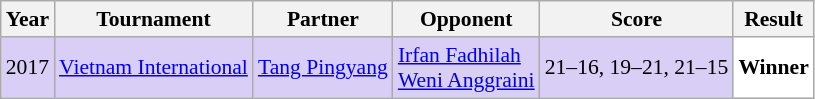<table class="sortable wikitable" style="font-size: 90%;">
<tr>
<th>Year</th>
<th>Tournament</th>
<th>Partner</th>
<th>Opponent</th>
<th>Score</th>
<th>Result</th>
</tr>
<tr style="background:#D8CEF6">
<td align="center">2017</td>
<td align="left"><a href='#'>Vietnam International</a></td>
<td align="left"> <a href='#'>Tang Pingyang</a></td>
<td align="left"> <a href='#'>Irfan Fadhilah</a> <br>  <a href='#'>Weni Anggraini</a></td>
<td align="left">21–16, 19–21, 21–15</td>
<td style="text-align:left; background:white"> <strong>Winner</strong></td>
</tr>
</table>
